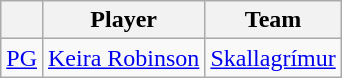<table class="wikitable">
<tr>
<th align="center"></th>
<th align="center">Player</th>
<th align="center">Team</th>
</tr>
<tr>
<td align=center><a href='#'>PG</a></td>
<td> <a href='#'>Keira Robinson</a></td>
<td><a href='#'>Skallagrímur</a></td>
</tr>
</table>
